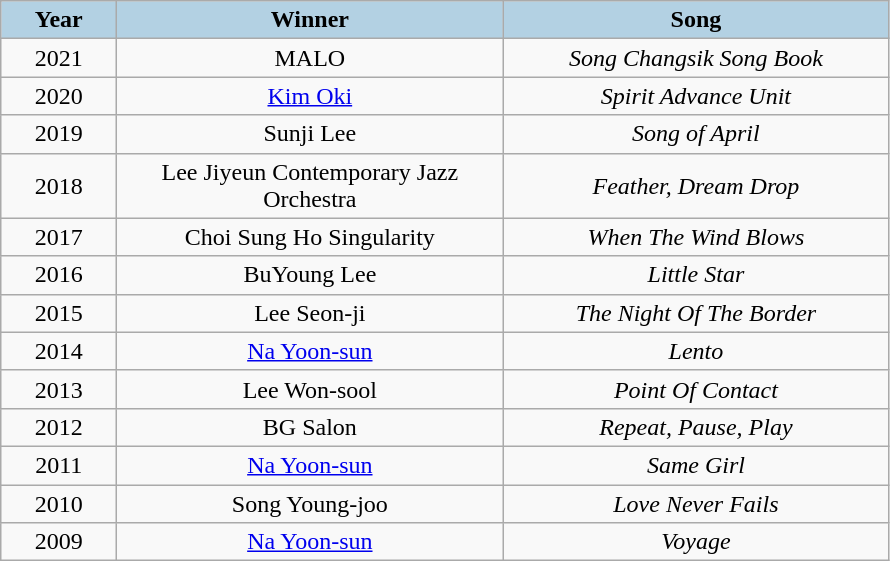<table class="wikitable" style="text-align: center">
<tr>
<th width="70" style="background:#b3d1e3; ">Year</th>
<th width="250" style="background:#b3d1e3; ">Winner</th>
<th width="250" style="background:#b3d1e3; ">Song</th>
</tr>
<tr>
<td>2021</td>
<td>MALO</td>
<td><em>Song Changsik Song Book</em></td>
</tr>
<tr>
<td>2020</td>
<td><a href='#'>Kim Oki</a></td>
<td><em>Spirit Advance Unit</em></td>
</tr>
<tr>
<td>2019</td>
<td>Sunji Lee</td>
<td><em>Song of April</em></td>
</tr>
<tr>
<td>2018</td>
<td>Lee Jiyeun Contemporary Jazz Orchestra</td>
<td><em>Feather, Dream Drop</em></td>
</tr>
<tr>
<td>2017</td>
<td>Choi Sung Ho Singularity</td>
<td><em>When The Wind Blows</em></td>
</tr>
<tr>
<td>2016</td>
<td>BuYoung Lee</td>
<td><em>Little Star</em></td>
</tr>
<tr>
<td>2015</td>
<td>Lee Seon-ji</td>
<td><em>The Night Of The Border</em></td>
</tr>
<tr>
<td>2014</td>
<td><a href='#'>Na Yoon-sun</a></td>
<td><em>Lento</em></td>
</tr>
<tr>
<td>2013</td>
<td>Lee Won-sool</td>
<td><em>Point Of Contact</em></td>
</tr>
<tr>
<td>2012</td>
<td>BG Salon</td>
<td><em>Repeat, Pause, Play</em></td>
</tr>
<tr>
<td>2011</td>
<td><a href='#'>Na Yoon-sun</a></td>
<td><em>Same Girl</em></td>
</tr>
<tr>
<td>2010</td>
<td>Song Young-joo</td>
<td><em>Love Never Fails</em></td>
</tr>
<tr>
<td>2009</td>
<td><a href='#'>Na Yoon-sun</a></td>
<td><em>Voyage</em></td>
</tr>
</table>
